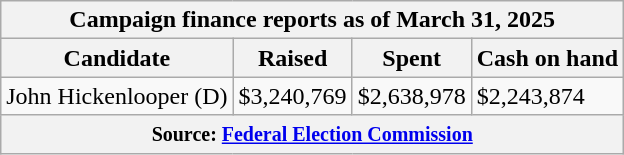<table class="wikitable sortable">
<tr>
<th colspan=4>Campaign finance reports as of March 31, 2025</th>
</tr>
<tr style="text-align:center;">
<th>Candidate</th>
<th>Raised</th>
<th>Spent</th>
<th>Cash on hand</th>
</tr>
<tr>
<td>John Hickenlooper (D)</td>
<td>$3,240,769</td>
<td>$2,638,978</td>
<td>$2,243,874</td>
</tr>
<tr>
<th colspan="4"><small>Source: <a href='#'>Federal Election Commission</a></small></th>
</tr>
</table>
